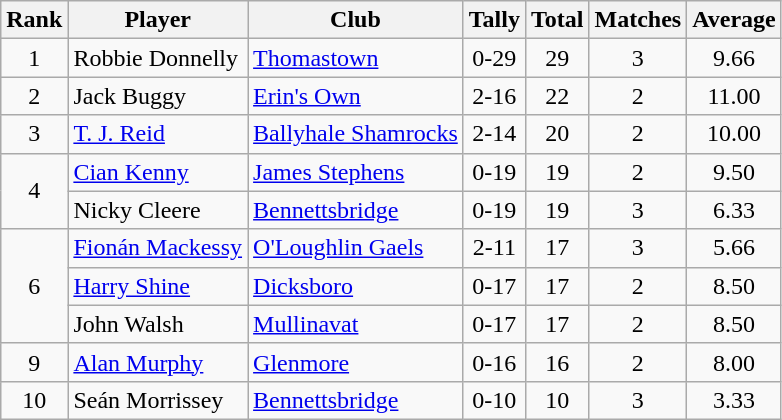<table class="wikitable">
<tr>
<th>Rank</th>
<th>Player</th>
<th>Club</th>
<th>Tally</th>
<th>Total</th>
<th>Matches</th>
<th>Average</th>
</tr>
<tr>
<td rowspan="1" style="text-align:center;">1</td>
<td>Robbie Donnelly</td>
<td><a href='#'>Thomastown</a></td>
<td align=center>0-29</td>
<td align=center>29</td>
<td align=center>3</td>
<td align=center>9.66</td>
</tr>
<tr>
<td rowspan="1" style="text-align:center;">2</td>
<td>Jack Buggy</td>
<td><a href='#'>Erin's Own</a></td>
<td align=center>2-16</td>
<td align=center>22</td>
<td align=center>2</td>
<td align=center>11.00</td>
</tr>
<tr>
<td rowspan="1" style="text-align:center;">3</td>
<td><a href='#'>T. J. Reid</a></td>
<td><a href='#'>Ballyhale Shamrocks</a></td>
<td align=center>2-14</td>
<td align=center>20</td>
<td align=center>2</td>
<td align=center>10.00</td>
</tr>
<tr>
<td rowspan="2" style="text-align:center;">4</td>
<td><a href='#'>Cian Kenny</a></td>
<td><a href='#'>James Stephens</a></td>
<td align=center>0-19</td>
<td align=center>19</td>
<td align=center>2</td>
<td align=center>9.50</td>
</tr>
<tr>
<td>Nicky Cleere</td>
<td><a href='#'>Bennettsbridge</a></td>
<td align=center>0-19</td>
<td align=center>19</td>
<td align=center>3</td>
<td align=center>6.33</td>
</tr>
<tr>
<td rowspan="3" style="text-align:center;">6</td>
<td><a href='#'>Fionán Mackessy</a></td>
<td><a href='#'>O'Loughlin Gaels</a></td>
<td align=center>2-11</td>
<td align=center>17</td>
<td align=center>3</td>
<td align=center>5.66</td>
</tr>
<tr>
<td><a href='#'>Harry Shine</a></td>
<td><a href='#'>Dicksboro</a></td>
<td align=center>0-17</td>
<td align=center>17</td>
<td align=center>2</td>
<td align=center>8.50</td>
</tr>
<tr>
<td>John Walsh</td>
<td><a href='#'>Mullinavat</a></td>
<td align=center>0-17</td>
<td align=center>17</td>
<td align=center>2</td>
<td align=center>8.50</td>
</tr>
<tr>
<td rowspan="1" style="text-align:center;">9</td>
<td><a href='#'>Alan Murphy</a></td>
<td><a href='#'>Glenmore</a></td>
<td align=center>0-16</td>
<td align=center>16</td>
<td align=center>2</td>
<td align=center>8.00</td>
</tr>
<tr>
<td rowspan="1" style="text-align:center;">10</td>
<td>Seán Morrissey</td>
<td><a href='#'>Bennettsbridge</a></td>
<td align=center>0-10</td>
<td align=center>10</td>
<td align=center>3</td>
<td align=center>3.33</td>
</tr>
</table>
